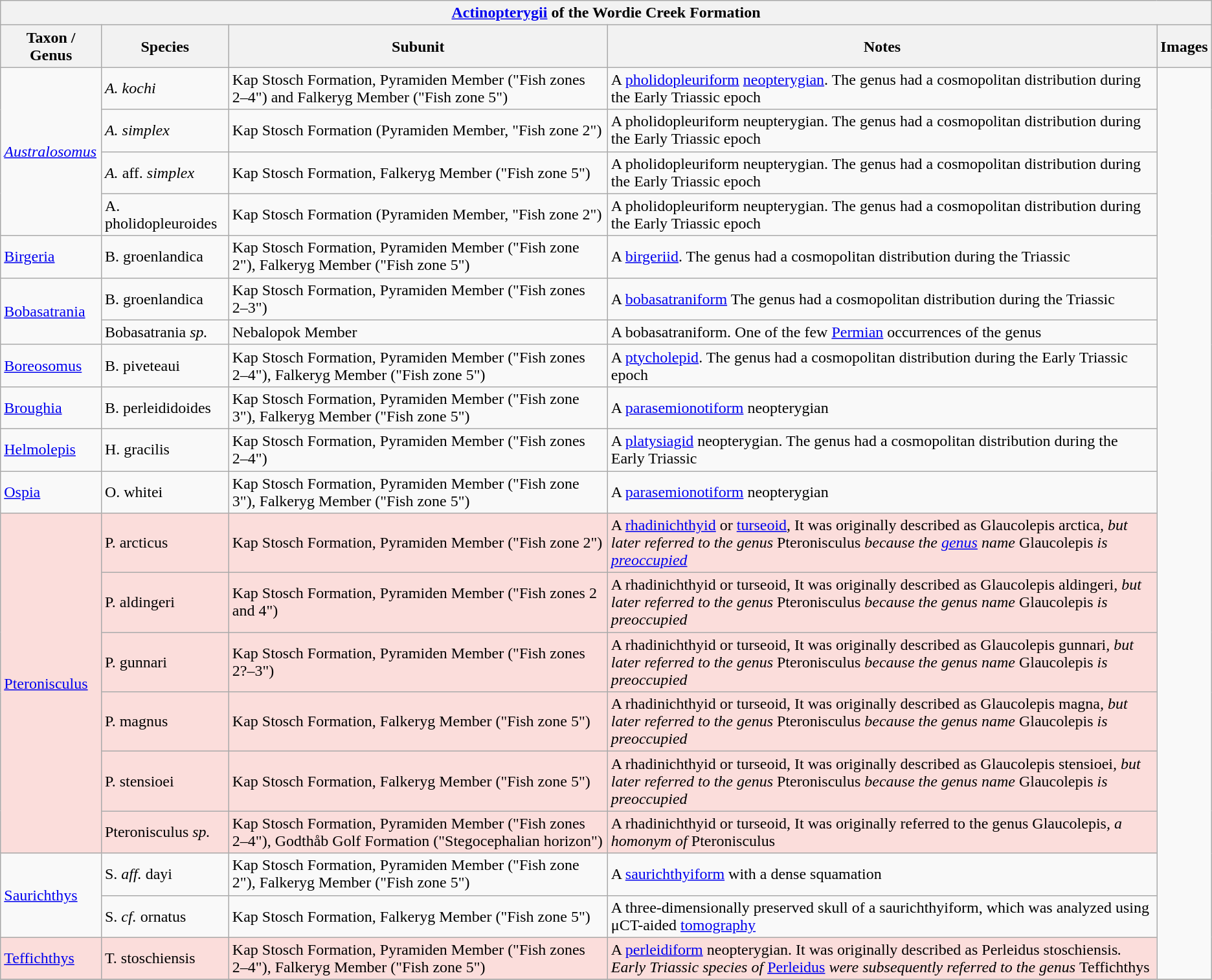<table class="wikitable" align="center">
<tr>
<th colspan="5" align="center"><strong><a href='#'>Actinopterygii</a> of the Wordie Creek Formation</strong></th>
</tr>
<tr>
<th>Taxon / Genus</th>
<th>Species</th>
<th>Subunit</th>
<th>Notes</th>
<th>Images</th>
</tr>
<tr>
<td rowspan="4"><em><a href='#'>Australosomus</a></em></td>
<td><em>A. kochi</em></td>
<td>Kap Stosch Formation, Pyramiden Member ("Fish zones 2–4") and Falkeryg Member ("Fish zone 5")</td>
<td>A <a href='#'>pholidopleuriform</a> <a href='#'>neopterygian</a>. The genus had a cosmopolitan distribution during the Early Triassic epoch</td>
<td rowspan="20"></td>
</tr>
<tr>
<td><em>A. simplex</em></td>
<td>Kap Stosch Formation (Pyramiden Member, "Fish zone 2")</td>
<td>A pholidopleuriform neupterygian. The genus had a cosmopolitan distribution during the Early Triassic epoch</td>
</tr>
<tr>
<td><em>A.</em> aff. <em>simplex</td>
<td>Kap Stosch Formation, Falkeryg Member ("Fish zone 5")</td>
<td>A pholidopleuriform neupterygian. The genus had a cosmopolitan distribution during the Early Triassic epoch</td>
</tr>
<tr>
<td></em>A. pholidopleuroides<em></td>
<td>Kap Stosch Formation (Pyramiden Member, "Fish zone 2")</td>
<td>A pholidopleuriform neupterygian. The genus had a cosmopolitan distribution during the Early Triassic epoch</td>
</tr>
<tr>
<td></em><a href='#'>Birgeria</a><em></td>
<td></em>B. groenlandica<em></td>
<td>Kap Stosch Formation, Pyramiden Member ("Fish zone 2"), Falkeryg Member ("Fish zone 5")</td>
<td>A <a href='#'>birgeriid</a>. The genus had a cosmopolitan distribution during the Triassic</td>
</tr>
<tr>
<td rowspan="2"></em><a href='#'>Bobasatrania</a><em></td>
<td></em>B. groenlandica<em></td>
<td>Kap Stosch Formation, Pyramiden Member ("Fish zones 2–3")</td>
<td>A <a href='#'>bobasatraniform</a> The genus had a cosmopolitan distribution during the Triassic</td>
</tr>
<tr>
<td></em>Bobasatrania<em> sp.</td>
<td>Nebalopok  Member</td>
<td>A bobasatraniform. One of the few <a href='#'>Permian</a> occurrences of the genus</td>
</tr>
<tr>
<td></em><a href='#'>Boreosomus</a><em></td>
<td></em>B. piveteaui<em></td>
<td>Kap Stosch Formation, Pyramiden Member ("Fish zones 2–4"), Falkeryg Member ("Fish zone 5")</td>
<td>A <a href='#'>ptycholepid</a>. The genus had a cosmopolitan distribution during the Early Triassic epoch</td>
</tr>
<tr>
<td></em><a href='#'>Broughia</a><em></td>
<td></em>B. perleididoides<em></td>
<td>Kap Stosch Formation, Pyramiden Member ("Fish zone 3"), Falkeryg Member ("Fish zone 5")</td>
<td>A <a href='#'>parasemionotiform</a> neopterygian</td>
</tr>
<tr>
<td></em><a href='#'>Helmolepis</a><em></td>
<td></em>H. gracilis<em></td>
<td>Kap Stosch Formation, Pyramiden Member ("Fish zones 2–4")</td>
<td>A <a href='#'>platysiagid</a> neopterygian. The genus had a cosmopolitan distribution during the Early Triassic</td>
</tr>
<tr>
<td></em><a href='#'>Ospia</a><em></td>
<td></em>O. whitei<em></td>
<td>Kap Stosch Formation, Pyramiden Member ("Fish zone 3"), Falkeryg Member ("Fish zone 5")</td>
<td>A <a href='#'>parasemionotiform</a> neopterygian</td>
</tr>
<tr>
<td rowspan="6" style="background:#fbdddb;"></em><a href='#'>Pteronisculus</a><em></td>
<td style="background:#fbdddb;"></em>P. arcticus<em></td>
<td style="background:#fbdddb;">Kap Stosch Formation, Pyramiden Member ("Fish zone 2")</td>
<td style="background:#fbdddb;">A <a href='#'>rhadinichthyid</a> or <a href='#'>turseoid</a>, It was originally described as </em>Glaucolepis arctica<em>, but later referred to the genus </em>Pteronisculus<em> because the <a href='#'>genus</a> name </em>Glaucolepis<em> is <a href='#'>preoccupied</a></td>
</tr>
<tr>
<td style="background:#fbdddb;"></em>P. aldingeri<em></td>
<td style="background:#fbdddb;">Kap Stosch Formation, Pyramiden Member ("Fish zones 2 and 4")</td>
<td style="background:#fbdddb;">A rhadinichthyid or turseoid, It was originally described as </em>Glaucolepis aldingeri<em>, but later referred to the genus </em>Pteronisculus<em> because the genus name </em>Glaucolepis<em> is preoccupied</td>
</tr>
<tr>
<td style="background:#fbdddb;"></em>P. gunnari<em></td>
<td style="background:#fbdddb;">Kap Stosch Formation, Pyramiden Member ("Fish zones 2?–3")</td>
<td style="background:#fbdddb;">A rhadinichthyid or turseoid, It was originally described as </em>Glaucolepis gunnari<em>, but later referred to the genus </em>Pteronisculus<em> because the genus name </em>Glaucolepis<em> is preoccupied</td>
</tr>
<tr>
<td style="background:#fbdddb;"></em>P. magnus<em></td>
<td style="background:#fbdddb;">Kap Stosch Formation, Falkeryg Member ("Fish zone 5")</td>
<td style="background:#fbdddb;">A rhadinichthyid or turseoid, It was originally described as </em>Glaucolepis magna<em>, but later referred to the genus </em>Pteronisculus<em> because the genus name </em>Glaucolepis<em> is preoccupied</td>
</tr>
<tr>
<td style="background:#fbdddb;"></em>P. stensioei<em></td>
<td style="background:#fbdddb;">Kap Stosch Formation, Falkeryg Member ("Fish zone 5")</td>
<td style="background:#fbdddb;">A rhadinichthyid or turseoid, It was originally described as </em>Glaucolepis stensioei<em>, but later referred to the genus </em>Pteronisculus<em> because the genus name </em>Glaucolepis<em> is preoccupied</td>
</tr>
<tr>
<td style="background:#fbdddb;"></em>Pteronisculus<em> sp.</td>
<td style="background:#fbdddb;">Kap Stosch Formation, Pyramiden Member ("Fish zones 2–4"), Godthåb Golf Formation ("Stegocephalian horizon")</td>
<td style="background:#fbdddb;">A rhadinichthyid or turseoid, It was originally referred to the genus </em>Glaucolepis<em>, a homonym of </em>Pteronisculus<em></td>
</tr>
<tr>
<td rowspan="2"></em><a href='#'>Saurichthys</a><em></td>
<td></em>S.<em> aff. </em>dayi<em></td>
<td>Kap Stosch Formation, Pyramiden Member ("Fish zone 2"), Falkeryg Member ("Fish zone 5")</td>
<td>A <a href='#'>saurichthyiform</a> with a dense squamation</td>
</tr>
<tr>
<td></em>S.<em> cf. </em>ornatus<em></td>
<td>Kap Stosch Formation, Falkeryg Member ("Fish zone 5")</td>
<td>A three-dimensionally preserved skull of a saurichthyiform, which was analyzed using μCT-aided <a href='#'>tomography</a></td>
</tr>
<tr>
<td style="background:#fbdddb;"></em><a href='#'>Teffichthys</a><em></td>
<td style="background:#fbdddb;"></em>T. stoschiensis<em></td>
<td style="background:#fbdddb;">Kap Stosch Formation, Pyramiden Member ("Fish zones 2–4"), Falkeryg Member ("Fish zone 5")</td>
<td style="background:#fbdddb;">A <a href='#'>perleidiform</a> neopterygian. It was originally described as </em>Perleidus stoschiensis<em>. Early Triassic species of </em><a href='#'>Perleidus</a><em> were subsequently referred to the genus </em>Teffichthys<em></td>
</tr>
<tr>
</tr>
</table>
